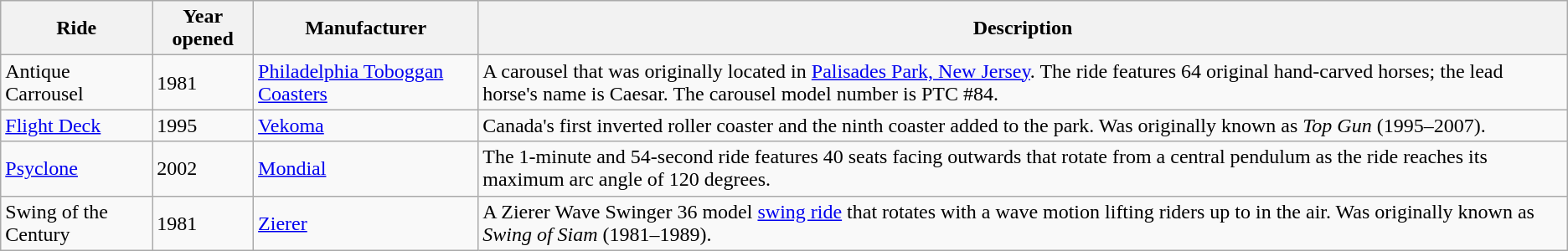<table class="wikitable sortable">
<tr>
<th>Ride</th>
<th>Year opened</th>
<th>Manufacturer</th>
<th>Description</th>
</tr>
<tr>
<td>Antique Carrousel</td>
<td>1981</td>
<td><a href='#'>Philadelphia Toboggan Coasters</a></td>
<td>A carousel that was originally located in <a href='#'>Palisades Park, New Jersey</a>. The ride features 64 original hand-carved horses; the lead horse's name is Caesar.  The carousel model number is PTC #84.</td>
</tr>
<tr>
<td><a href='#'>Flight Deck</a></td>
<td>1995</td>
<td><a href='#'>Vekoma</a></td>
<td>Canada's first inverted roller coaster and the ninth coaster added to the park. Was originally known as <em>Top Gun</em> (1995–2007).</td>
</tr>
<tr>
<td><a href='#'>Psyclone</a></td>
<td>2002</td>
<td><a href='#'>Mondial</a></td>
<td>The 1-minute and 54-second ride features 40 seats facing outwards that rotate from a central pendulum as the ride reaches its maximum arc angle of 120 degrees.</td>
</tr>
<tr>
<td>Swing of the Century</td>
<td>1981</td>
<td><a href='#'>Zierer</a></td>
<td>A Zierer Wave Swinger 36 model <a href='#'>swing ride</a> that rotates with a wave motion lifting riders up to  in the air. Was originally known as <em>Swing of Siam</em> (1981–1989).</td>
</tr>
</table>
